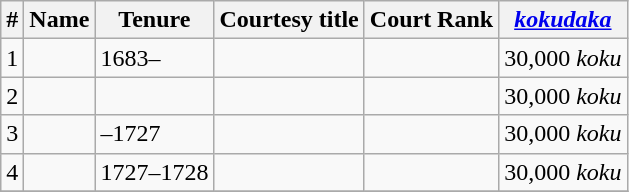<table class=wikitable>
<tr>
<th>#</th>
<th>Name</th>
<th>Tenure</th>
<th>Courtesy title</th>
<th>Court Rank</th>
<th><em><a href='#'>kokudaka</a></em></th>
</tr>
<tr>
<td>1</td>
<td></td>
<td>1683–</td>
<td></td>
<td></td>
<td>30,000 <em>koku</em></td>
</tr>
<tr>
<td>2</td>
<td></td>
<td></td>
<td></td>
<td></td>
<td>30,000 <em>koku</em></td>
</tr>
<tr>
<td>3</td>
<td></td>
<td>–1727</td>
<td></td>
<td></td>
<td>30,000 <em>koku</em></td>
</tr>
<tr>
<td>4</td>
<td></td>
<td>1727–1728</td>
<td></td>
<td></td>
<td>30,000 <em>koku</em></td>
</tr>
<tr>
</tr>
</table>
